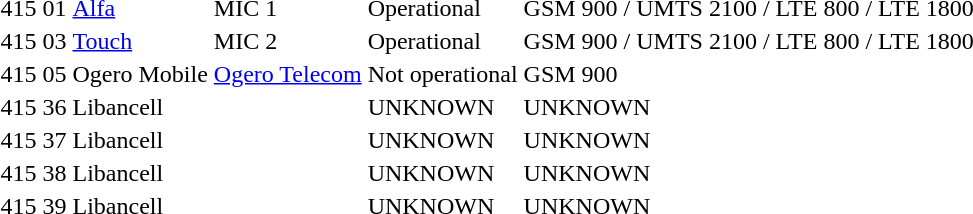<table>
<tr>
<td>415</td>
<td>01</td>
<td><a href='#'>Alfa</a></td>
<td>MIC 1</td>
<td>Operational</td>
<td>GSM 900 / UMTS 2100 / LTE 800 / LTE 1800</td>
<td></td>
</tr>
<tr>
<td>415</td>
<td>03</td>
<td><a href='#'>Touch</a></td>
<td>MIC 2</td>
<td>Operational</td>
<td>GSM 900 / UMTS 2100 / LTE 800 / LTE 1800</td>
<td></td>
</tr>
<tr>
<td>415</td>
<td>05</td>
<td>Ogero Mobile</td>
<td><a href='#'>Ogero Telecom</a></td>
<td>Not operational</td>
<td>GSM 900</td>
<td></td>
</tr>
<tr>
<td>415</td>
<td>36</td>
<td>Libancell</td>
<td></td>
<td>UNKNOWN</td>
<td>UNKNOWN</td>
<td></td>
</tr>
<tr>
<td>415</td>
<td>37</td>
<td>Libancell</td>
<td></td>
<td>UNKNOWN</td>
<td>UNKNOWN</td>
<td></td>
</tr>
<tr>
<td>415</td>
<td>38</td>
<td>Libancell</td>
<td></td>
<td>UNKNOWN</td>
<td>UNKNOWN</td>
<td></td>
</tr>
<tr>
<td>415</td>
<td>39</td>
<td>Libancell</td>
<td></td>
<td>UNKNOWN</td>
<td>UNKNOWN</td>
<td></td>
</tr>
</table>
